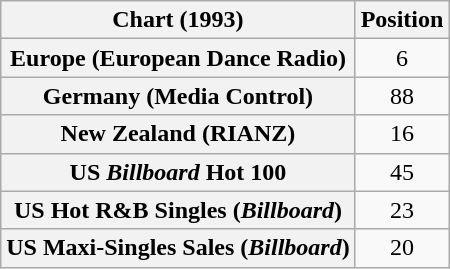<table class="wikitable sortable plainrowheaders">
<tr>
<th>Chart (1993)</th>
<th>Position</th>
</tr>
<tr>
<th scope="row">Europe (European Dance Radio)</th>
<td align="center">6</td>
</tr>
<tr>
<th scope="row">Germany (Media Control)</th>
<td align="center">88</td>
</tr>
<tr>
<th scope="row">New Zealand (RIANZ)</th>
<td align="center">16</td>
</tr>
<tr>
<th scope="row">US <em>Billboard</em> Hot 100</th>
<td align="center">45</td>
</tr>
<tr>
<th scope="row">US Hot R&B Singles (<em>Billboard</em>)</th>
<td align="center">23</td>
</tr>
<tr>
<th scope="row">US Maxi-Singles Sales (<em>Billboard</em>)</th>
<td align="center">20</td>
</tr>
</table>
